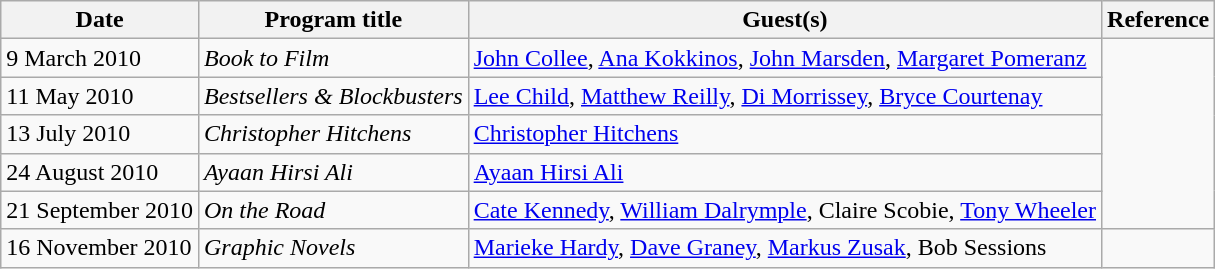<table class="wikitable">
<tr>
<th>Date</th>
<th>Program title</th>
<th>Guest(s)</th>
<th>Reference</th>
</tr>
<tr>
<td>9 March 2010</td>
<td><em>Book to Film</em></td>
<td><a href='#'>John Collee</a>, <a href='#'>Ana Kokkinos</a>, <a href='#'>John Marsden</a>, <a href='#'>Margaret Pomeranz</a></td>
<td rowspan=5></td>
</tr>
<tr>
<td>11 May 2010</td>
<td><em>Bestsellers & Blockbusters</em></td>
<td><a href='#'>Lee Child</a>, <a href='#'>Matthew Reilly</a>, <a href='#'>Di Morrissey</a>, <a href='#'>Bryce Courtenay</a></td>
</tr>
<tr>
<td>13 July 2010</td>
<td><em>Christopher Hitchens</em></td>
<td><a href='#'>Christopher Hitchens</a></td>
</tr>
<tr>
<td>24 August 2010</td>
<td><em>Ayaan Hirsi Ali</em></td>
<td><a href='#'>Ayaan Hirsi Ali</a></td>
</tr>
<tr>
<td>21 September 2010</td>
<td><em>On the Road</em></td>
<td><a href='#'>Cate Kennedy</a>, <a href='#'>William Dalrymple</a>, Claire Scobie, <a href='#'>Tony Wheeler</a></td>
</tr>
<tr>
<td>16 November 2010</td>
<td><em>Graphic Novels</em></td>
<td><a href='#'>Marieke Hardy</a>, <a href='#'>Dave Graney</a>, <a href='#'>Markus Zusak</a>, Bob Sessions</td>
<td></td>
</tr>
</table>
